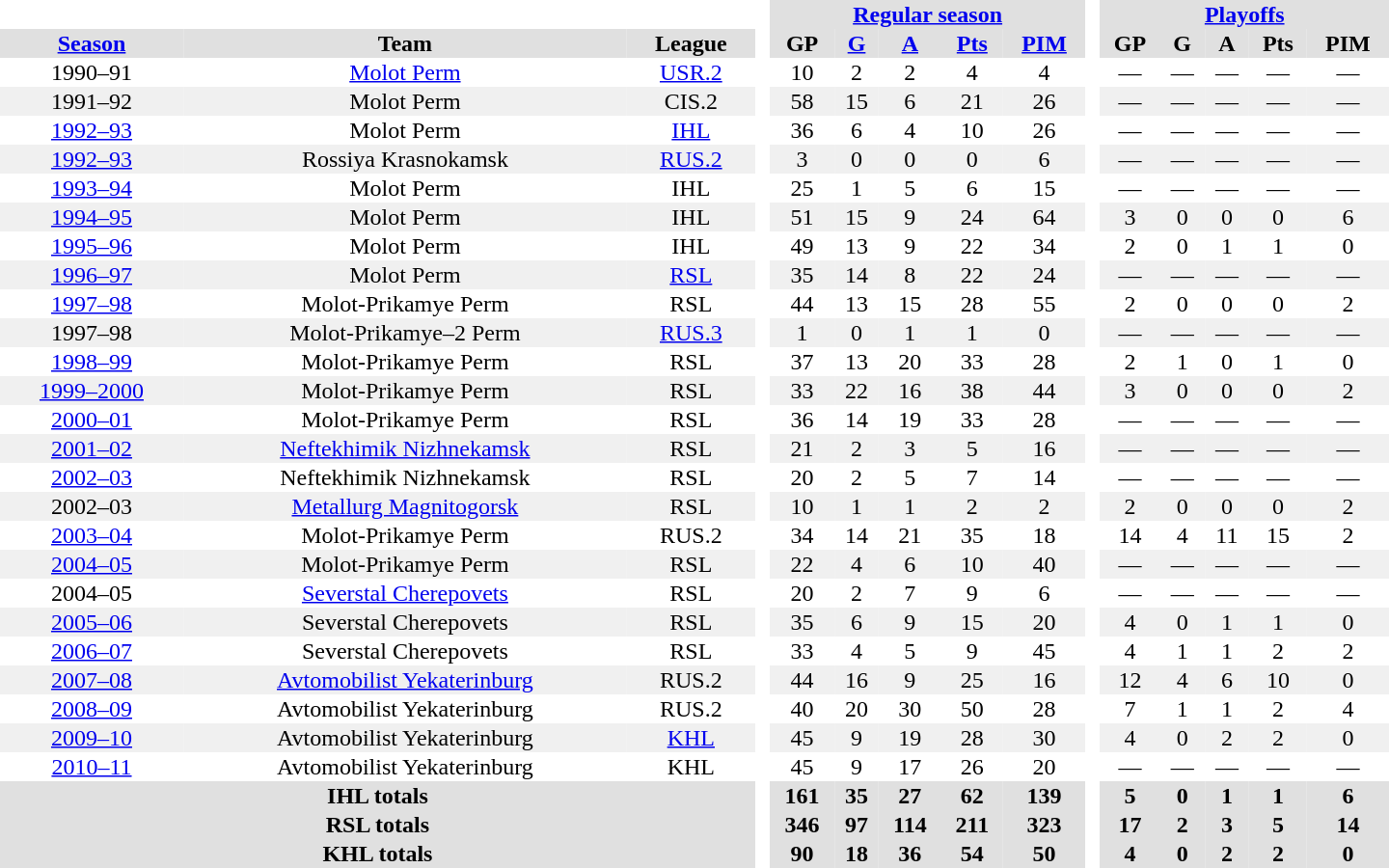<table border="0" cellpadding="1" cellspacing="0" style="text-align:center; width:60em">
<tr bgcolor="#e0e0e0">
<th colspan="3" bgcolor="#ffffff"> </th>
<th rowspan="99" bgcolor="#ffffff"> </th>
<th colspan="5"><a href='#'>Regular season</a></th>
<th rowspan="99" bgcolor="#ffffff"> </th>
<th colspan="5"><a href='#'>Playoffs</a></th>
</tr>
<tr bgcolor="#e0e0e0">
<th><a href='#'>Season</a></th>
<th>Team</th>
<th>League</th>
<th>GP</th>
<th><a href='#'>G</a></th>
<th><a href='#'>A</a></th>
<th><a href='#'>Pts</a></th>
<th><a href='#'>PIM</a></th>
<th>GP</th>
<th>G</th>
<th>A</th>
<th>Pts</th>
<th>PIM</th>
</tr>
<tr>
<td>1990–91</td>
<td><a href='#'>Molot Perm</a></td>
<td><a href='#'>USR.2</a></td>
<td>10</td>
<td>2</td>
<td>2</td>
<td>4</td>
<td>4</td>
<td>—</td>
<td>—</td>
<td>—</td>
<td>—</td>
<td>—</td>
</tr>
<tr bgcolor="#f0f0f0">
<td>1991–92</td>
<td>Molot Perm</td>
<td>CIS.2</td>
<td>58</td>
<td>15</td>
<td>6</td>
<td>21</td>
<td>26</td>
<td>—</td>
<td>—</td>
<td>—</td>
<td>—</td>
<td>—</td>
</tr>
<tr>
<td><a href='#'>1992–93</a></td>
<td>Molot Perm</td>
<td><a href='#'>IHL</a></td>
<td>36</td>
<td>6</td>
<td>4</td>
<td>10</td>
<td>26</td>
<td>—</td>
<td>—</td>
<td>—</td>
<td>—</td>
<td>—</td>
</tr>
<tr bgcolor="#f0f0f0">
<td><a href='#'>1992–93</a></td>
<td>Rossiya Krasnokamsk</td>
<td><a href='#'>RUS.2</a></td>
<td>3</td>
<td>0</td>
<td>0</td>
<td>0</td>
<td>6</td>
<td>—</td>
<td>—</td>
<td>—</td>
<td>—</td>
<td>—</td>
</tr>
<tr>
<td><a href='#'>1993–94</a></td>
<td>Molot Perm</td>
<td>IHL</td>
<td>25</td>
<td>1</td>
<td>5</td>
<td>6</td>
<td>15</td>
<td>—</td>
<td>—</td>
<td>—</td>
<td>—</td>
<td>—</td>
</tr>
<tr bgcolor="#f0f0f0">
<td><a href='#'>1994–95</a></td>
<td>Molot Perm</td>
<td>IHL</td>
<td>51</td>
<td>15</td>
<td>9</td>
<td>24</td>
<td>64</td>
<td>3</td>
<td>0</td>
<td>0</td>
<td>0</td>
<td>6</td>
</tr>
<tr>
<td><a href='#'>1995–96</a></td>
<td>Molot Perm</td>
<td>IHL</td>
<td>49</td>
<td>13</td>
<td>9</td>
<td>22</td>
<td>34</td>
<td>2</td>
<td>0</td>
<td>1</td>
<td>1</td>
<td>0</td>
</tr>
<tr bgcolor="#f0f0f0">
<td><a href='#'>1996–97</a></td>
<td>Molot Perm</td>
<td><a href='#'>RSL</a></td>
<td>35</td>
<td>14</td>
<td>8</td>
<td>22</td>
<td>24</td>
<td>—</td>
<td>—</td>
<td>—</td>
<td>—</td>
<td>—</td>
</tr>
<tr>
<td><a href='#'>1997–98</a></td>
<td>Molot-Prikamye Perm</td>
<td>RSL</td>
<td>44</td>
<td>13</td>
<td>15</td>
<td>28</td>
<td>55</td>
<td>2</td>
<td>0</td>
<td>0</td>
<td>0</td>
<td>2</td>
</tr>
<tr bgcolor="#f0f0f0">
<td>1997–98</td>
<td>Molot-Prikamye–2 Perm</td>
<td><a href='#'>RUS.3</a></td>
<td>1</td>
<td>0</td>
<td>1</td>
<td>1</td>
<td>0</td>
<td>—</td>
<td>—</td>
<td>—</td>
<td>—</td>
<td>—</td>
</tr>
<tr>
<td><a href='#'>1998–99</a></td>
<td>Molot-Prikamye Perm</td>
<td>RSL</td>
<td>37</td>
<td>13</td>
<td>20</td>
<td>33</td>
<td>28</td>
<td>2</td>
<td>1</td>
<td>0</td>
<td>1</td>
<td>0</td>
</tr>
<tr bgcolor="#f0f0f0">
<td><a href='#'>1999–2000</a></td>
<td>Molot-Prikamye Perm</td>
<td>RSL</td>
<td>33</td>
<td>22</td>
<td>16</td>
<td>38</td>
<td>44</td>
<td>3</td>
<td>0</td>
<td>0</td>
<td>0</td>
<td>2</td>
</tr>
<tr>
<td><a href='#'>2000–01</a></td>
<td>Molot-Prikamye Perm</td>
<td>RSL</td>
<td>36</td>
<td>14</td>
<td>19</td>
<td>33</td>
<td>28</td>
<td>—</td>
<td>—</td>
<td>—</td>
<td>—</td>
<td>—</td>
</tr>
<tr bgcolor="#f0f0f0">
<td><a href='#'>2001–02</a></td>
<td><a href='#'>Neftekhimik Nizhnekamsk</a></td>
<td>RSL</td>
<td>21</td>
<td>2</td>
<td>3</td>
<td>5</td>
<td>16</td>
<td>—</td>
<td>—</td>
<td>—</td>
<td>—</td>
<td>—</td>
</tr>
<tr>
<td><a href='#'>2002–03</a></td>
<td>Neftekhimik Nizhnekamsk</td>
<td>RSL</td>
<td>20</td>
<td>2</td>
<td>5</td>
<td>7</td>
<td>14</td>
<td>—</td>
<td>—</td>
<td>—</td>
<td>—</td>
<td>—</td>
</tr>
<tr bgcolor="#f0f0f0">
<td>2002–03</td>
<td><a href='#'>Metallurg Magnitogorsk</a></td>
<td>RSL</td>
<td>10</td>
<td>1</td>
<td>1</td>
<td>2</td>
<td>2</td>
<td>2</td>
<td>0</td>
<td>0</td>
<td>0</td>
<td>2</td>
</tr>
<tr>
<td><a href='#'>2003–04</a></td>
<td>Molot-Prikamye Perm</td>
<td>RUS.2</td>
<td>34</td>
<td>14</td>
<td>21</td>
<td>35</td>
<td>18</td>
<td>14</td>
<td>4</td>
<td>11</td>
<td>15</td>
<td>2</td>
</tr>
<tr bgcolor="#f0f0f0">
<td><a href='#'>2004–05</a></td>
<td>Molot-Prikamye Perm</td>
<td>RSL</td>
<td>22</td>
<td>4</td>
<td>6</td>
<td>10</td>
<td>40</td>
<td>—</td>
<td>—</td>
<td>—</td>
<td>—</td>
<td>—</td>
</tr>
<tr>
<td>2004–05</td>
<td><a href='#'>Severstal Cherepovets</a></td>
<td>RSL</td>
<td>20</td>
<td>2</td>
<td>7</td>
<td>9</td>
<td>6</td>
<td>—</td>
<td>—</td>
<td>—</td>
<td>—</td>
<td>—</td>
</tr>
<tr bgcolor="#f0f0f0">
<td><a href='#'>2005–06</a></td>
<td>Severstal Cherepovets</td>
<td>RSL</td>
<td>35</td>
<td>6</td>
<td>9</td>
<td>15</td>
<td>20</td>
<td>4</td>
<td>0</td>
<td>1</td>
<td>1</td>
<td>0</td>
</tr>
<tr>
<td><a href='#'>2006–07</a></td>
<td>Severstal Cherepovets</td>
<td>RSL</td>
<td>33</td>
<td>4</td>
<td>5</td>
<td>9</td>
<td>45</td>
<td>4</td>
<td>1</td>
<td>1</td>
<td>2</td>
<td>2</td>
</tr>
<tr bgcolor="#f0f0f0">
<td><a href='#'>2007–08</a></td>
<td><a href='#'>Avtomobilist Yekaterinburg</a></td>
<td>RUS.2</td>
<td>44</td>
<td>16</td>
<td>9</td>
<td>25</td>
<td>16</td>
<td>12</td>
<td>4</td>
<td>6</td>
<td>10</td>
<td>0</td>
</tr>
<tr>
<td><a href='#'>2008–09</a></td>
<td>Avtomobilist Yekaterinburg</td>
<td>RUS.2</td>
<td>40</td>
<td>20</td>
<td>30</td>
<td>50</td>
<td>28</td>
<td>7</td>
<td>1</td>
<td>1</td>
<td>2</td>
<td>4</td>
</tr>
<tr bgcolor="#f0f0f0">
<td><a href='#'>2009–10</a></td>
<td>Avtomobilist Yekaterinburg</td>
<td><a href='#'>KHL</a></td>
<td>45</td>
<td>9</td>
<td>19</td>
<td>28</td>
<td>30</td>
<td>4</td>
<td>0</td>
<td>2</td>
<td>2</td>
<td>0</td>
</tr>
<tr>
<td><a href='#'>2010–11</a></td>
<td>Avtomobilist Yekaterinburg</td>
<td>KHL</td>
<td>45</td>
<td>9</td>
<td>17</td>
<td>26</td>
<td>20</td>
<td>—</td>
<td>—</td>
<td>—</td>
<td>—</td>
<td>—</td>
</tr>
<tr bgcolor="#e0e0e0">
<th colspan="3">IHL totals</th>
<th>161</th>
<th>35</th>
<th>27</th>
<th>62</th>
<th>139</th>
<th>5</th>
<th>0</th>
<th>1</th>
<th>1</th>
<th>6</th>
</tr>
<tr bgcolor="#e0e0e0">
<th colspan="3">RSL totals</th>
<th>346</th>
<th>97</th>
<th>114</th>
<th>211</th>
<th>323</th>
<th>17</th>
<th>2</th>
<th>3</th>
<th>5</th>
<th>14</th>
</tr>
<tr bgcolor="#e0e0e0">
<th colspan="3">KHL totals</th>
<th>90</th>
<th>18</th>
<th>36</th>
<th>54</th>
<th>50</th>
<th>4</th>
<th>0</th>
<th>2</th>
<th>2</th>
<th>0</th>
</tr>
</table>
